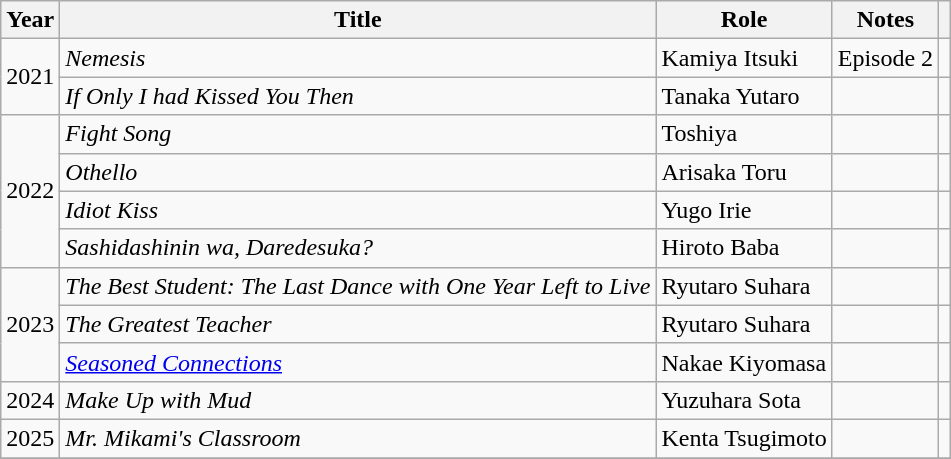<table class="wikitable sortable plainrowheaders">
<tr>
<th scope="col">Year</th>
<th scope="col">Title</th>
<th scope="col">Role</th>
<th class="unsortable" scope="col">Notes</th>
<th class="unsortable" scope="col"></th>
</tr>
<tr>
<td rowspan=2>2021</td>
<td><em>Nemesis</em></td>
<td>Kamiya Itsuki</td>
<td>Episode 2</td>
<td></td>
</tr>
<tr>
<td><em>If Only I had Kissed You Then</em></td>
<td>Tanaka Yutaro</td>
<td></td>
<td></td>
</tr>
<tr>
<td rowspan=4>2022</td>
<td><em>Fight Song</em></td>
<td>Toshiya</td>
<td></td>
<td></td>
</tr>
<tr>
<td><em>Othello</em></td>
<td>Arisaka Toru</td>
<td></td>
<td></td>
</tr>
<tr>
<td><em>Idiot Kiss</em></td>
<td>Yugo Irie</td>
<td></td>
<td></td>
</tr>
<tr>
<td><em>Sashidashinin wa, Daredesuka?</em></td>
<td>Hiroto Baba</td>
<td></td>
<td></td>
</tr>
<tr>
<td rowspan=3>2023</td>
<td><em>The Best Student: The Last Dance with One Year Left to Live</em></td>
<td>Ryutaro Suhara</td>
<td></td>
<td></td>
</tr>
<tr>
<td><em>The Greatest Teacher</em></td>
<td>Ryutaro Suhara</td>
<td></td>
<td></td>
</tr>
<tr>
<td><em><a href='#'>Seasoned Connections</a></em></td>
<td>Nakae Kiyomasa</td>
<td></td>
<td></td>
</tr>
<tr>
<td>2024</td>
<td><em>Make Up with Mud</em></td>
<td>Yuzuhara Sota</td>
<td></td>
<td></td>
</tr>
<tr>
<td>2025</td>
<td><em>Mr. Mikami's Classroom</em></td>
<td>Kenta Tsugimoto</td>
<td></td>
<td></td>
</tr>
<tr>
</tr>
</table>
